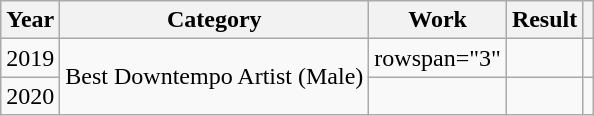<table class="wikitable">
<tr>
<th>Year</th>
<th>Category</th>
<th>Work</th>
<th>Result</th>
<th></th>
</tr>
<tr>
<td>2019</td>
<td rowspan="3">Best Downtempo Artist (Male)</td>
<td>rowspan="3" </td>
<td></td>
<td></td>
</tr>
<tr>
<td>2020</td>
<td></td>
<td></td>
</tr>
</table>
